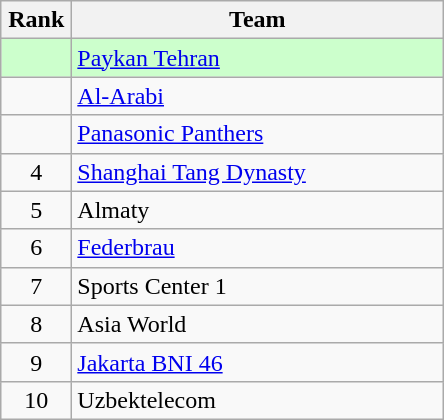<table class="wikitable" style="text-align: center;">
<tr>
<th width=40>Rank</th>
<th width=240>Team</th>
</tr>
<tr bgcolor=#CCFFCC>
<td></td>
<td align="left"> <a href='#'>Paykan Tehran</a></td>
</tr>
<tr>
<td></td>
<td align="left"> <a href='#'>Al-Arabi</a></td>
</tr>
<tr>
<td></td>
<td align="left"> <a href='#'>Panasonic Panthers</a></td>
</tr>
<tr>
<td>4</td>
<td align="left"> <a href='#'>Shanghai Tang Dynasty</a></td>
</tr>
<tr>
<td>5</td>
<td align="left"> Almaty</td>
</tr>
<tr>
<td>6</td>
<td align="left"> <a href='#'>Federbrau</a></td>
</tr>
<tr>
<td>7</td>
<td align="left"> Sports Center 1</td>
</tr>
<tr>
<td>8</td>
<td align="left"> Asia World</td>
</tr>
<tr>
<td>9</td>
<td align="left"> <a href='#'>Jakarta BNI 46</a></td>
</tr>
<tr>
<td>10</td>
<td align="left"> Uzbektelecom</td>
</tr>
</table>
